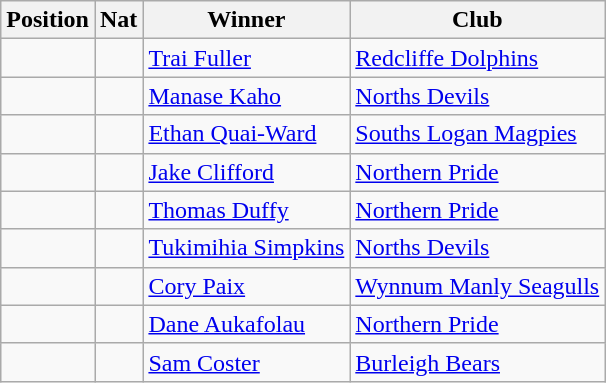<table class="wikitable">
<tr>
<th>Position</th>
<th>Nat</th>
<th>Winner</th>
<th>Club</th>
</tr>
<tr>
<td></td>
<td></td>
<td><a href='#'>Trai Fuller</a></td>
<td><a href='#'>Redcliffe Dolphins</a></td>
</tr>
<tr>
<td></td>
<td></td>
<td><a href='#'>Manase Kaho</a></td>
<td><a href='#'>Norths Devils</a></td>
</tr>
<tr>
<td></td>
<td></td>
<td><a href='#'>Ethan Quai-Ward</a></td>
<td><a href='#'>Souths Logan Magpies</a></td>
</tr>
<tr>
<td></td>
<td></td>
<td><a href='#'>Jake Clifford</a></td>
<td><a href='#'>Northern Pride</a></td>
</tr>
<tr>
<td></td>
<td></td>
<td><a href='#'>Thomas Duffy</a></td>
<td><a href='#'>Northern Pride</a></td>
</tr>
<tr>
<td></td>
<td></td>
<td><a href='#'>Tukimihia Simpkins</a></td>
<td><a href='#'>Norths Devils</a></td>
</tr>
<tr>
<td></td>
<td></td>
<td><a href='#'>Cory Paix</a></td>
<td><a href='#'>Wynnum Manly Seagulls</a></td>
</tr>
<tr>
<td></td>
<td></td>
<td><a href='#'>Dane Aukafolau</a></td>
<td><a href='#'>Northern Pride</a></td>
</tr>
<tr>
<td></td>
<td></td>
<td><a href='#'>Sam Coster</a></td>
<td><a href='#'>Burleigh Bears</a></td>
</tr>
</table>
